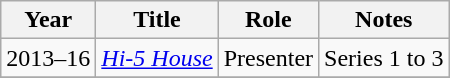<table class="wikitable sortable">
<tr>
<th scope="col">Year</th>
<th scope="col">Title</th>
<th scope="col">Role</th>
<th scope="col" class="unsortable">Notes</th>
</tr>
<tr>
<td>2013–16</td>
<td><em><a href='#'>Hi-5 House</a></em></td>
<td>Presenter</td>
<td>Series 1 to 3</td>
</tr>
<tr>
</tr>
</table>
